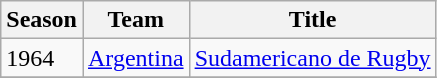<table class="wikitable">
<tr>
<th>Season</th>
<th>Team</th>
<th>Title</th>
</tr>
<tr>
<td>1964</td>
<td><a href='#'>Argentina</a></td>
<td><a href='#'>Sudamericano de Rugby</a></td>
</tr>
<tr>
</tr>
</table>
